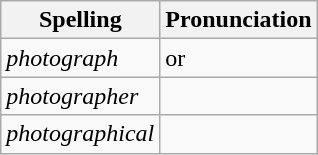<table class="wikitable">
<tr>
<th>Spelling</th>
<th>Pronunciation</th>
</tr>
<tr>
<td><em>photograph</em></td>
<td> or </td>
</tr>
<tr>
<td><em>photographer</em></td>
<td></td>
</tr>
<tr>
<td><em>photographical</em></td>
<td></td>
</tr>
</table>
